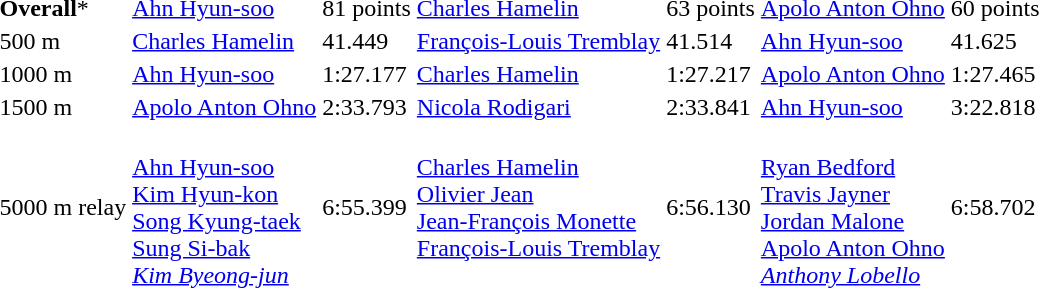<table>
<tr>
<td><strong>Overall</strong>*</td>
<td><a href='#'>Ahn Hyun-soo</a><br></td>
<td>81 points</td>
<td><a href='#'>Charles Hamelin</a><br></td>
<td>63 points</td>
<td><a href='#'>Apolo Anton Ohno</a><br></td>
<td>60 points</td>
</tr>
<tr>
<td>500 m</td>
<td><a href='#'>Charles Hamelin</a><br></td>
<td>41.449</td>
<td><a href='#'>François-Louis Tremblay</a><br></td>
<td>41.514</td>
<td><a href='#'>Ahn Hyun-soo</a><br></td>
<td>41.625</td>
</tr>
<tr>
<td>1000 m</td>
<td><a href='#'>Ahn Hyun-soo</a><br></td>
<td>1:27.177</td>
<td><a href='#'>Charles Hamelin</a><br></td>
<td>1:27.217</td>
<td><a href='#'>Apolo Anton Ohno</a><br></td>
<td>1:27.465</td>
</tr>
<tr>
<td>1500 m</td>
<td><a href='#'>Apolo Anton Ohno</a><br></td>
<td>2:33.793</td>
<td><a href='#'>Nicola Rodigari</a><br></td>
<td>2:33.841</td>
<td><a href='#'>Ahn Hyun-soo</a><br></td>
<td>3:22.818</td>
</tr>
<tr>
<td>5000 m relay</td>
<td valign=top><br><a href='#'>Ahn Hyun-soo</a><br><a href='#'>Kim Hyun-kon</a><br><a href='#'>Song Kyung-taek</a><br><a href='#'>Sung Si-bak</a><br><em><a href='#'>Kim Byeong-jun</a></em></td>
<td>6:55.399</td>
<td valign=top><br><a href='#'>Charles Hamelin</a><br><a href='#'>Olivier Jean</a><br><a href='#'>Jean-François Monette</a><br><a href='#'>François-Louis Tremblay</a></td>
<td>6:56.130</td>
<td valign=top><br><a href='#'>Ryan Bedford</a><br><a href='#'>Travis Jayner</a><br><a href='#'>Jordan Malone</a><br><a href='#'>Apolo Anton Ohno</a><br><em><a href='#'>Anthony Lobello</a></em></td>
<td>6:58.702</td>
</tr>
</table>
